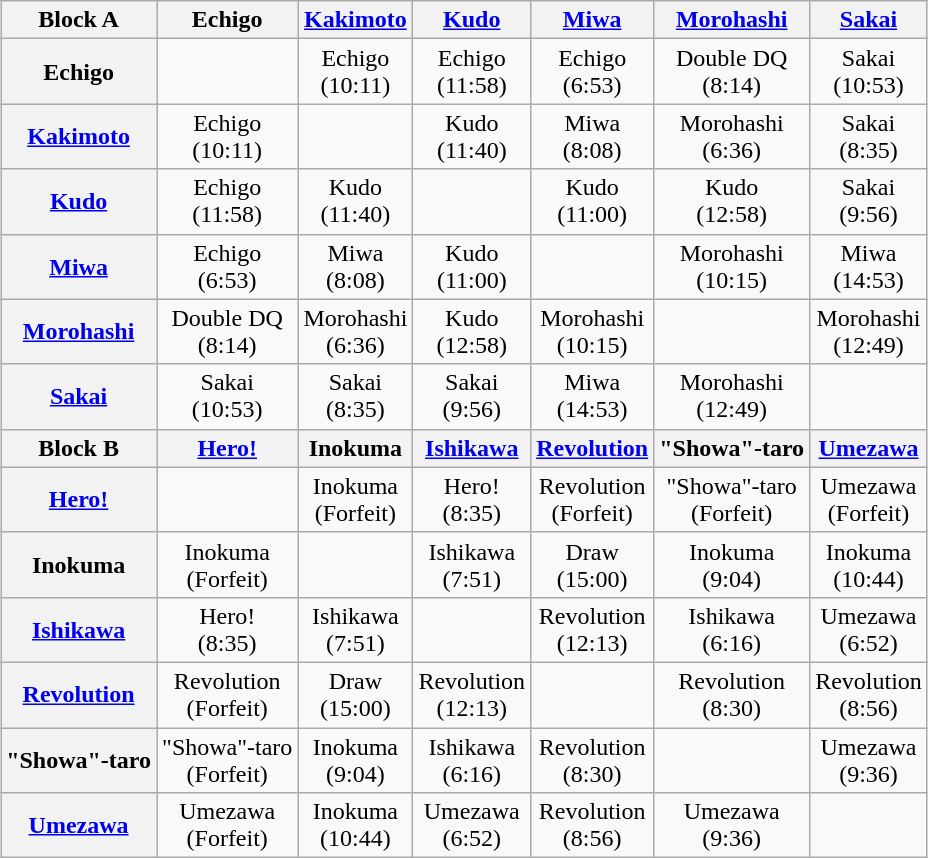<table class="wikitable" style="margin: 1em auto 1em auto">
<tr align="center">
<th>Block A</th>
<th>Echigo</th>
<th><a href='#'>Kakimoto</a></th>
<th><a href='#'>Kudo</a></th>
<th><a href='#'>Miwa</a></th>
<th><a href='#'>Morohashi</a></th>
<th><a href='#'>Sakai</a></th>
</tr>
<tr align="center">
<th>Echigo</th>
<td></td>
<td>Echigo<br>(10:11)</td>
<td>Echigo<br>(11:58)</td>
<td>Echigo<br>(6:53)</td>
<td>Double DQ<br>(8:14)</td>
<td>Sakai<br>(10:53)</td>
</tr>
<tr align="center">
<th><a href='#'>Kakimoto</a></th>
<td>Echigo<br>(10:11)</td>
<td></td>
<td>Kudo<br>(11:40)</td>
<td>Miwa<br>(8:08)</td>
<td>Morohashi<br>(6:36)</td>
<td>Sakai<br>(8:35)</td>
</tr>
<tr align="center">
<th><a href='#'>Kudo</a></th>
<td>Echigo<br>(11:58)</td>
<td>Kudo<br>(11:40)</td>
<td></td>
<td>Kudo<br>(11:00)</td>
<td>Kudo<br>(12:58)</td>
<td>Sakai<br>(9:56)</td>
</tr>
<tr align="center">
<th><a href='#'>Miwa</a></th>
<td>Echigo<br>(6:53)</td>
<td>Miwa<br>(8:08)</td>
<td>Kudo<br>(11:00)</td>
<td></td>
<td>Morohashi<br>(10:15)</td>
<td>Miwa<br>(14:53)</td>
</tr>
<tr align="center">
<th><a href='#'>Morohashi</a></th>
<td>Double DQ<br>(8:14)</td>
<td>Morohashi<br>(6:36)</td>
<td>Kudo<br>(12:58)</td>
<td>Morohashi<br>(10:15)</td>
<td></td>
<td>Morohashi<br>(12:49)</td>
</tr>
<tr align="center">
<th><a href='#'>Sakai</a></th>
<td>Sakai<br>(10:53)</td>
<td>Sakai<br>(8:35)</td>
<td>Sakai<br>(9:56)</td>
<td>Miwa<br>(14:53)</td>
<td>Morohashi<br>(12:49)</td>
<td></td>
</tr>
<tr align="center">
<th>Block B</th>
<th><a href='#'>Hero!</a></th>
<th>Inokuma</th>
<th><a href='#'>Ishikawa</a></th>
<th><a href='#'>Revolution</a></th>
<th>"Showa"-taro</th>
<th><a href='#'>Umezawa</a></th>
</tr>
<tr align="center">
<th><a href='#'>Hero!</a></th>
<td></td>
<td>Inokuma<br>(Forfeit)</td>
<td>Hero!<br>(8:35)</td>
<td>Revolution<br>(Forfeit)</td>
<td>"Showa"-taro<br>(Forfeit)</td>
<td>Umezawa<br>(Forfeit)</td>
</tr>
<tr align="center">
<th>Inokuma</th>
<td>Inokuma<br>(Forfeit)</td>
<td></td>
<td>Ishikawa<br>(7:51)</td>
<td>Draw<br>(15:00)</td>
<td>Inokuma<br>(9:04)</td>
<td>Inokuma<br>(10:44)</td>
</tr>
<tr align="center">
<th><a href='#'>Ishikawa</a></th>
<td>Hero!<br>(8:35)</td>
<td>Ishikawa<br>(7:51)</td>
<td></td>
<td>Revolution<br>(12:13)</td>
<td>Ishikawa<br>(6:16)</td>
<td>Umezawa<br>(6:52)</td>
</tr>
<tr align="center">
<th><a href='#'>Revolution</a></th>
<td>Revolution<br>(Forfeit)</td>
<td>Draw<br>(15:00)</td>
<td>Revolution<br>(12:13)</td>
<td></td>
<td>Revolution<br>(8:30)</td>
<td>Revolution<br>(8:56)</td>
</tr>
<tr align="center">
<th>"Showa"-taro</th>
<td>"Showa"-taro<br>(Forfeit)</td>
<td>Inokuma<br>(9:04)</td>
<td>Ishikawa<br>(6:16)</td>
<td>Revolution<br>(8:30)</td>
<td></td>
<td>Umezawa<br>(9:36)</td>
</tr>
<tr align="center">
<th><a href='#'>Umezawa</a></th>
<td>Umezawa<br>(Forfeit)</td>
<td>Inokuma<br>(10:44)</td>
<td>Umezawa<br>(6:52)</td>
<td>Revolution<br>(8:56)</td>
<td>Umezawa<br>(9:36)</td>
<td></td>
</tr>
</table>
